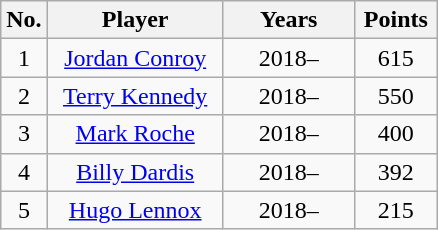<table class="wikitable" style="text-align: center;">
<tr>
<th>No.</th>
<th width="110">Player</th>
<th width="80">Years</th>
<th width="48">Points</th>
</tr>
<tr>
<td align="center">1</td>
<td><a href='#'>Jordan Conroy</a></td>
<td>2018–</td>
<td align="center">615</td>
</tr>
<tr>
<td align="center">2</td>
<td><a href='#'>Terry Kennedy</a></td>
<td>2018–</td>
<td align="center">550</td>
</tr>
<tr>
<td align="center">3</td>
<td><a href='#'>Mark Roche</a></td>
<td>2018–</td>
<td align="center">400</td>
</tr>
<tr>
<td align="center">4</td>
<td><a href='#'>Billy Dardis</a></td>
<td>2018–</td>
<td align="center">392</td>
</tr>
<tr>
<td align="center">5</td>
<td><a href='#'>Hugo Lennox</a></td>
<td>2018–</td>
<td align="center">215</td>
</tr>
</table>
